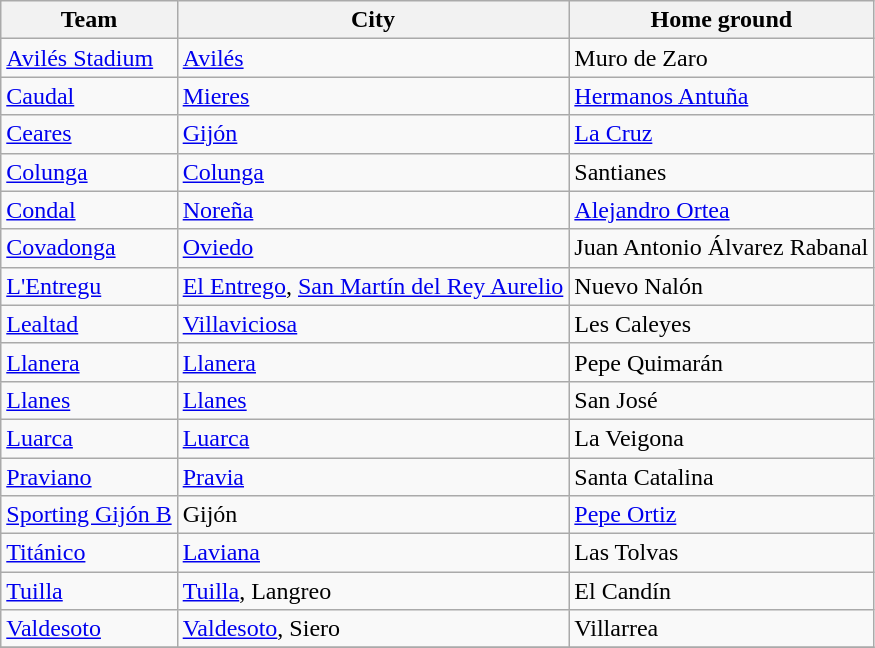<table class="wikitable sortable">
<tr>
<th>Team</th>
<th>City</th>
<th>Home ground</th>
</tr>
<tr>
<td><a href='#'>Avilés Stadium</a></td>
<td><a href='#'>Avilés</a></td>
<td>Muro de Zaro</td>
</tr>
<tr>
<td><a href='#'>Caudal</a></td>
<td><a href='#'>Mieres</a></td>
<td><a href='#'>Hermanos Antuña</a></td>
</tr>
<tr>
<td><a href='#'>Ceares</a></td>
<td><a href='#'>Gijón</a></td>
<td><a href='#'>La Cruz</a></td>
</tr>
<tr>
<td><a href='#'>Colunga</a></td>
<td><a href='#'>Colunga</a></td>
<td>Santianes</td>
</tr>
<tr>
<td><a href='#'>Condal</a></td>
<td><a href='#'>Noreña</a></td>
<td><a href='#'>Alejandro Ortea</a></td>
</tr>
<tr>
<td><a href='#'>Covadonga</a></td>
<td><a href='#'>Oviedo</a></td>
<td>Juan Antonio Álvarez Rabanal</td>
</tr>
<tr>
<td><a href='#'>L'Entregu</a></td>
<td><a href='#'>El Entrego</a>, <a href='#'>San Martín del Rey Aurelio</a></td>
<td>Nuevo Nalón</td>
</tr>
<tr>
<td><a href='#'>Lealtad</a></td>
<td><a href='#'>Villaviciosa</a></td>
<td>Les Caleyes</td>
</tr>
<tr>
<td><a href='#'>Llanera</a></td>
<td><a href='#'>Llanera</a></td>
<td>Pepe Quimarán</td>
</tr>
<tr>
<td><a href='#'>Llanes</a></td>
<td><a href='#'>Llanes</a></td>
<td>San José</td>
</tr>
<tr>
<td><a href='#'>Luarca</a></td>
<td><a href='#'>Luarca</a></td>
<td>La Veigona</td>
</tr>
<tr>
<td><a href='#'>Praviano</a></td>
<td><a href='#'>Pravia</a></td>
<td>Santa Catalina</td>
</tr>
<tr>
<td><a href='#'>Sporting Gijón B</a></td>
<td>Gijón</td>
<td><a href='#'>Pepe Ortiz</a></td>
</tr>
<tr>
<td><a href='#'>Titánico</a></td>
<td><a href='#'>Laviana</a></td>
<td>Las Tolvas</td>
</tr>
<tr>
<td><a href='#'>Tuilla</a></td>
<td><a href='#'>Tuilla</a>, Langreo</td>
<td>El Candín</td>
</tr>
<tr>
<td><a href='#'>Valdesoto</a></td>
<td><a href='#'>Valdesoto</a>, Siero</td>
<td>Villarrea</td>
</tr>
<tr>
</tr>
</table>
